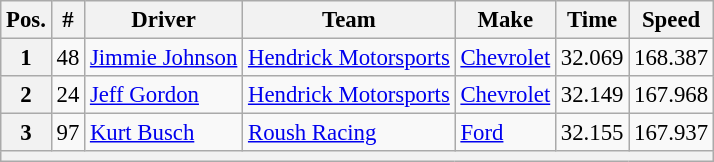<table class="wikitable" style="font-size:95%">
<tr>
<th>Pos.</th>
<th>#</th>
<th>Driver</th>
<th>Team</th>
<th>Make</th>
<th>Time</th>
<th>Speed</th>
</tr>
<tr>
<th>1</th>
<td>48</td>
<td><a href='#'>Jimmie Johnson</a></td>
<td><a href='#'>Hendrick Motorsports</a></td>
<td><a href='#'>Chevrolet</a></td>
<td>32.069</td>
<td>168.387</td>
</tr>
<tr>
<th>2</th>
<td>24</td>
<td><a href='#'>Jeff Gordon</a></td>
<td><a href='#'>Hendrick Motorsports</a></td>
<td><a href='#'>Chevrolet</a></td>
<td>32.149</td>
<td>167.968</td>
</tr>
<tr>
<th>3</th>
<td>97</td>
<td><a href='#'>Kurt Busch</a></td>
<td><a href='#'>Roush Racing</a></td>
<td><a href='#'>Ford</a></td>
<td>32.155</td>
<td>167.937</td>
</tr>
<tr>
<th colspan="7"></th>
</tr>
</table>
